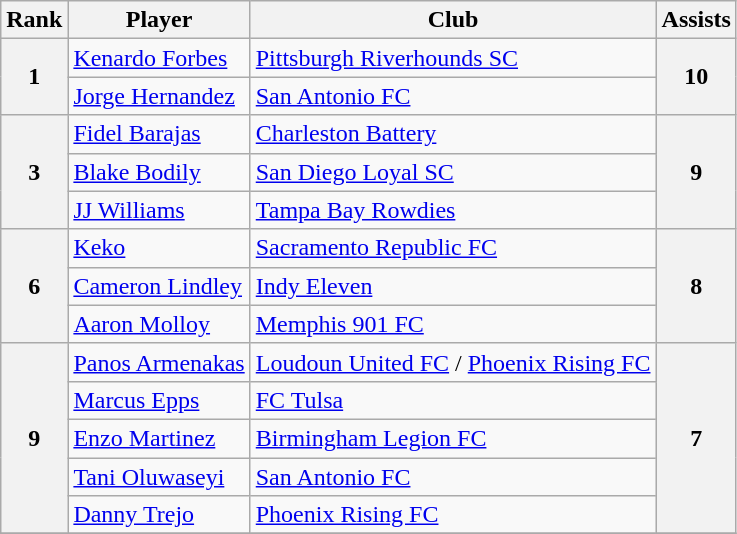<table class="wikitable">
<tr>
<th>Rank</th>
<th>Player</th>
<th>Club</th>
<th>Assists</th>
</tr>
<tr>
<th rowspan=2>1</th>
<td> <a href='#'>Kenardo Forbes</a></td>
<td><a href='#'>Pittsburgh Riverhounds SC</a></td>
<th rowspan=2>10</th>
</tr>
<tr>
<td> <a href='#'>Jorge Hernandez</a></td>
<td><a href='#'>San Antonio FC</a></td>
</tr>
<tr>
<th rowspan=3>3</th>
<td> <a href='#'>Fidel Barajas</a></td>
<td><a href='#'>Charleston Battery</a></td>
<th rowspan=3>9</th>
</tr>
<tr>
<td> <a href='#'>Blake Bodily</a></td>
<td><a href='#'>San Diego Loyal SC</a></td>
</tr>
<tr>
<td> <a href='#'>JJ Williams</a></td>
<td><a href='#'>Tampa Bay Rowdies</a></td>
</tr>
<tr>
<th rowspan=3>6</th>
<td> <a href='#'>Keko</a></td>
<td><a href='#'>Sacramento Republic FC</a></td>
<th rowspan=3>8</th>
</tr>
<tr>
<td> <a href='#'>Cameron Lindley</a></td>
<td><a href='#'>Indy Eleven</a></td>
</tr>
<tr>
<td> <a href='#'>Aaron Molloy</a></td>
<td><a href='#'>Memphis 901 FC</a></td>
</tr>
<tr>
<th rowspan=5>9</th>
<td> <a href='#'>Panos Armenakas</a></td>
<td><a href='#'>Loudoun United FC</a> / <a href='#'>Phoenix Rising FC</a></td>
<th rowspan=5>7</th>
</tr>
<tr>
<td> <a href='#'>Marcus Epps</a></td>
<td><a href='#'>FC Tulsa</a></td>
</tr>
<tr>
<td> <a href='#'>Enzo Martinez</a></td>
<td><a href='#'>Birmingham Legion FC</a></td>
</tr>
<tr>
<td> <a href='#'>Tani Oluwaseyi</a></td>
<td><a href='#'>San Antonio FC</a></td>
</tr>
<tr>
<td> <a href='#'>Danny Trejo</a></td>
<td><a href='#'>Phoenix Rising FC</a></td>
</tr>
<tr>
</tr>
</table>
